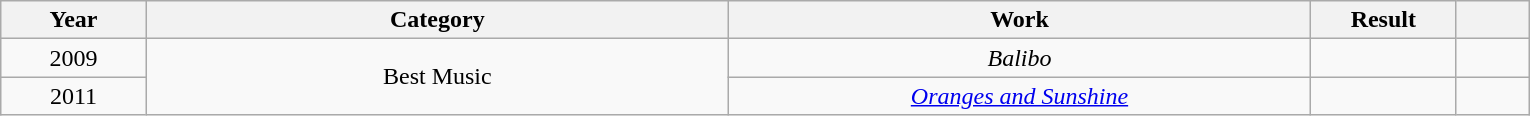<table class="wikitable">
<tr>
<th style="width:5%;">Year</th>
<th style="width:20%;">Category</th>
<th style="width:20%;">Work</th>
<th style="width:5%;">Result</th>
<th style="width:2.5%;"></th>
</tr>
<tr>
<td style="text-align:center;">2009</td>
<td rowspan="2" style="text-align:center;">Best Music</td>
<td style="text-align:center;"><em>Balibo</em></td>
<td></td>
<td style="text-align:center;"></td>
</tr>
<tr>
<td style="text-align:center;">2011</td>
<td style="text-align:center;"><em><a href='#'>Oranges and Sunshine</a></em></td>
<td></td>
<td style="text-align:center;"></td>
</tr>
</table>
